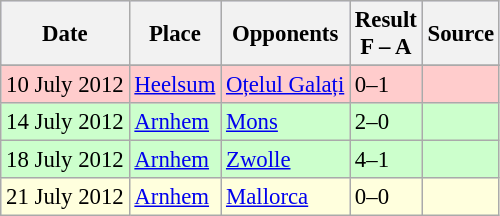<table class="wikitable" style="text-align: left; font-size:95%">
<tr style="background:#ccf;">
<th>Date</th>
<th>Place</th>
<th>Opponents</th>
<th>Result<br>F – A</th>
<th>Source</th>
</tr>
<tr>
</tr>
<tr bgcolor="#ffcccc">
<td>10 July 2012</td>
<td><a href='#'>Heelsum</a></td>
<td> <a href='#'>Oțelul Galați</a></td>
<td>0–1</td>
<td></td>
</tr>
<tr bgcolor="#ccffcc">
<td>14 July 2012</td>
<td><a href='#'>Arnhem</a></td>
<td> <a href='#'>Mons</a></td>
<td>2–0</td>
<td></td>
</tr>
<tr bgcolor="#ccffcc">
<td>18 July 2012</td>
<td><a href='#'>Arnhem</a></td>
<td> <a href='#'>Zwolle</a></td>
<td>4–1</td>
<td></td>
</tr>
<tr bgcolor="#ffffdd">
<td>21 July 2012</td>
<td><a href='#'>Arnhem</a></td>
<td> <a href='#'>Mallorca</a></td>
<td>0–0</td>
<td></td>
</tr>
</table>
